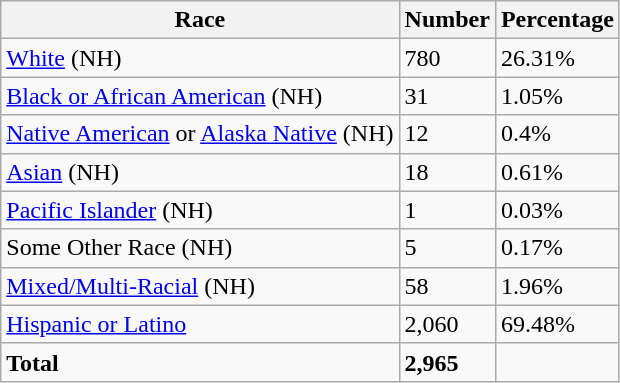<table class="wikitable">
<tr>
<th>Race</th>
<th>Number</th>
<th>Percentage</th>
</tr>
<tr>
<td><a href='#'>White</a> (NH)</td>
<td>780</td>
<td>26.31%</td>
</tr>
<tr>
<td><a href='#'>Black or African American</a> (NH)</td>
<td>31</td>
<td>1.05%</td>
</tr>
<tr>
<td><a href='#'>Native American</a> or <a href='#'>Alaska Native</a> (NH)</td>
<td>12</td>
<td>0.4%</td>
</tr>
<tr>
<td><a href='#'>Asian</a> (NH)</td>
<td>18</td>
<td>0.61%</td>
</tr>
<tr>
<td><a href='#'>Pacific Islander</a> (NH)</td>
<td>1</td>
<td>0.03%</td>
</tr>
<tr>
<td>Some Other Race (NH)</td>
<td>5</td>
<td>0.17%</td>
</tr>
<tr>
<td><a href='#'>Mixed/Multi-Racial</a> (NH)</td>
<td>58</td>
<td>1.96%</td>
</tr>
<tr>
<td><a href='#'>Hispanic or Latino</a></td>
<td>2,060</td>
<td>69.48%</td>
</tr>
<tr>
<td><strong>Total</strong></td>
<td><strong>2,965</strong></td>
<td></td>
</tr>
</table>
